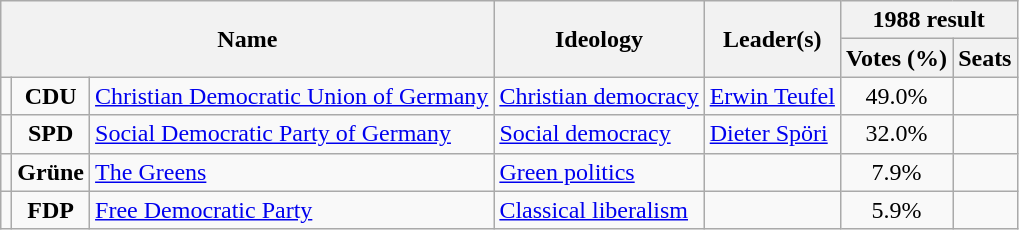<table class="wikitable">
<tr>
<th rowspan=2 colspan=3>Name</th>
<th rowspan=2>Ideology</th>
<th rowspan=2>Leader(s)</th>
<th colspan=2>1988 result</th>
</tr>
<tr>
<th>Votes (%)</th>
<th>Seats</th>
</tr>
<tr>
<td bgcolor=></td>
<td align=center><strong>CDU</strong></td>
<td><a href='#'>Christian Democratic Union of Germany</a><br></td>
<td><a href='#'>Christian democracy</a></td>
<td><a href='#'>Erwin Teufel</a></td>
<td align=center>49.0%</td>
<td></td>
</tr>
<tr>
<td bgcolor=></td>
<td align=center><strong>SPD</strong></td>
<td><a href='#'>Social Democratic Party of Germany</a><br></td>
<td><a href='#'>Social democracy</a></td>
<td><a href='#'>Dieter Spöri</a></td>
<td align=center>32.0%</td>
<td></td>
</tr>
<tr>
<td bgcolor=></td>
<td align=center><strong>Grüne</strong></td>
<td><a href='#'>The Greens</a><br></td>
<td><a href='#'>Green politics</a></td>
<td></td>
<td align=center>7.9%</td>
<td></td>
</tr>
<tr>
<td bgcolor=></td>
<td align=center><strong>FDP</strong></td>
<td><a href='#'>Free Democratic Party</a><br></td>
<td><a href='#'>Classical liberalism</a></td>
<td></td>
<td align=center>5.9%</td>
<td></td>
</tr>
</table>
